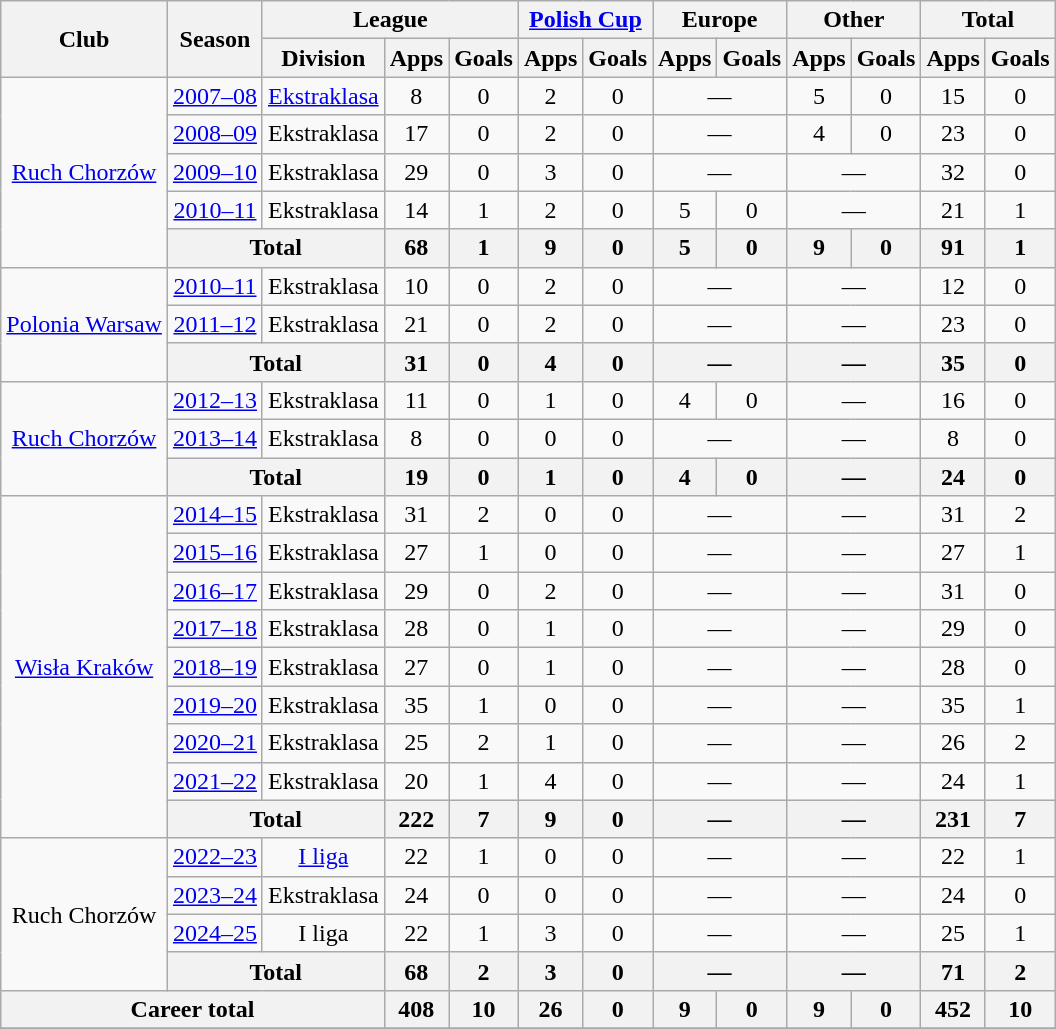<table class="wikitable" style="text-align: center;">
<tr>
<th rowspan="2">Club</th>
<th rowspan="2">Season</th>
<th colspan="3">League</th>
<th colspan="2"><a href='#'>Polish Cup</a></th>
<th colspan="2">Europe</th>
<th colspan="2">Other</th>
<th colspan="2">Total</th>
</tr>
<tr>
<th>Division</th>
<th>Apps</th>
<th>Goals</th>
<th>Apps</th>
<th>Goals</th>
<th>Apps</th>
<th>Goals</th>
<th>Apps</th>
<th>Goals</th>
<th>Apps</th>
<th>Goals</th>
</tr>
<tr>
<td rowspan="5"><a href='#'>Ruch Chorzów</a></td>
<td><a href='#'>2007–08</a></td>
<td><a href='#'>Ekstraklasa</a></td>
<td>8</td>
<td>0</td>
<td>2</td>
<td>0</td>
<td colspan="2">—</td>
<td>5</td>
<td>0</td>
<td>15</td>
<td>0</td>
</tr>
<tr>
<td><a href='#'>2008–09</a></td>
<td>Ekstraklasa</td>
<td>17</td>
<td>0</td>
<td>2</td>
<td>0</td>
<td colspan="2">—</td>
<td>4</td>
<td>0</td>
<td>23</td>
<td>0</td>
</tr>
<tr>
<td><a href='#'>2009–10</a></td>
<td>Ekstraklasa</td>
<td>29</td>
<td>0</td>
<td>3</td>
<td>0</td>
<td colspan="2">—</td>
<td colspan="2">—</td>
<td>32</td>
<td>0</td>
</tr>
<tr>
<td><a href='#'>2010–11</a></td>
<td>Ekstraklasa</td>
<td>14</td>
<td>1</td>
<td>2</td>
<td>0</td>
<td>5</td>
<td>0</td>
<td colspan="2">—</td>
<td>21</td>
<td>1</td>
</tr>
<tr>
<th colspan="2">Total</th>
<th>68</th>
<th>1</th>
<th>9</th>
<th>0</th>
<th>5</th>
<th>0</th>
<th>9</th>
<th>0</th>
<th>91</th>
<th>1</th>
</tr>
<tr>
<td rowspan="3"><a href='#'>Polonia Warsaw</a></td>
<td><a href='#'>2010–11</a></td>
<td>Ekstraklasa</td>
<td>10</td>
<td>0</td>
<td>2</td>
<td>0</td>
<td colspan="2">—</td>
<td colspan="2">—</td>
<td>12</td>
<td>0</td>
</tr>
<tr>
<td><a href='#'>2011–12</a></td>
<td>Ekstraklasa</td>
<td>21</td>
<td>0</td>
<td>2</td>
<td>0</td>
<td colspan="2">—</td>
<td colspan="2">—</td>
<td>23</td>
<td>0</td>
</tr>
<tr>
<th colspan="2">Total</th>
<th>31</th>
<th>0</th>
<th>4</th>
<th>0</th>
<th colspan="2">—</th>
<th colspan="2">—</th>
<th>35</th>
<th>0</th>
</tr>
<tr>
<td rowspan="3"><a href='#'>Ruch Chorzów</a></td>
<td><a href='#'>2012–13</a></td>
<td>Ekstraklasa</td>
<td>11</td>
<td>0</td>
<td>1</td>
<td>0</td>
<td>4</td>
<td>0</td>
<td colspan="2">—</td>
<td>16</td>
<td>0</td>
</tr>
<tr>
<td><a href='#'>2013–14</a></td>
<td>Ekstraklasa</td>
<td>8</td>
<td>0</td>
<td>0</td>
<td>0</td>
<td colspan="2">—</td>
<td colspan="2">—</td>
<td>8</td>
<td>0</td>
</tr>
<tr>
<th colspan="2">Total</th>
<th>19</th>
<th>0</th>
<th>1</th>
<th>0</th>
<th>4</th>
<th>0</th>
<th colspan="2">—</th>
<th>24</th>
<th>0</th>
</tr>
<tr>
<td rowspan="9"><a href='#'>Wisła Kraków</a></td>
<td><a href='#'>2014–15</a></td>
<td>Ekstraklasa</td>
<td>31</td>
<td>2</td>
<td>0</td>
<td>0</td>
<td colspan="2">—</td>
<td colspan="2">—</td>
<td>31</td>
<td>2</td>
</tr>
<tr>
<td><a href='#'>2015–16</a></td>
<td>Ekstraklasa</td>
<td>27</td>
<td>1</td>
<td>0</td>
<td>0</td>
<td colspan="2">—</td>
<td colspan="2">—</td>
<td>27</td>
<td>1</td>
</tr>
<tr>
<td><a href='#'>2016–17</a></td>
<td>Ekstraklasa</td>
<td>29</td>
<td>0</td>
<td>2</td>
<td>0</td>
<td colspan="2">—</td>
<td colspan="2">—</td>
<td>31</td>
<td>0</td>
</tr>
<tr>
<td><a href='#'>2017–18</a></td>
<td>Ekstraklasa</td>
<td>28</td>
<td>0</td>
<td>1</td>
<td>0</td>
<td colspan="2">—</td>
<td colspan="2">—</td>
<td>29</td>
<td>0</td>
</tr>
<tr>
<td><a href='#'>2018–19</a></td>
<td>Ekstraklasa</td>
<td>27</td>
<td>0</td>
<td>1</td>
<td>0</td>
<td colspan="2">—</td>
<td colspan="2">—</td>
<td>28</td>
<td>0</td>
</tr>
<tr>
<td><a href='#'>2019–20</a></td>
<td>Ekstraklasa</td>
<td>35</td>
<td>1</td>
<td>0</td>
<td>0</td>
<td colspan="2">—</td>
<td colspan="2">—</td>
<td>35</td>
<td>1</td>
</tr>
<tr>
<td><a href='#'>2020–21</a></td>
<td>Ekstraklasa</td>
<td>25</td>
<td>2</td>
<td>1</td>
<td>0</td>
<td colspan="2">—</td>
<td colspan="2">—</td>
<td>26</td>
<td>2</td>
</tr>
<tr>
<td><a href='#'>2021–22</a></td>
<td>Ekstraklasa</td>
<td>20</td>
<td>1</td>
<td>4</td>
<td>0</td>
<td colspan="2">—</td>
<td colspan="2">—</td>
<td>24</td>
<td>1</td>
</tr>
<tr>
<th colspan="2">Total</th>
<th>222</th>
<th>7</th>
<th>9</th>
<th>0</th>
<th colspan="2">—</th>
<th colspan="2">—</th>
<th>231</th>
<th>7</th>
</tr>
<tr>
<td rowspan="4">Ruch Chorzów</td>
<td><a href='#'>2022–23</a></td>
<td><a href='#'>I liga</a></td>
<td>22</td>
<td>1</td>
<td>0</td>
<td>0</td>
<td colspan="2">—</td>
<td colspan="2">—</td>
<td>22</td>
<td>1</td>
</tr>
<tr>
<td><a href='#'>2023–24</a></td>
<td>Ekstraklasa</td>
<td>24</td>
<td>0</td>
<td>0</td>
<td>0</td>
<td colspan="2">—</td>
<td colspan="2">—</td>
<td>24</td>
<td>0</td>
</tr>
<tr>
<td><a href='#'>2024–25</a></td>
<td>I liga</td>
<td>22</td>
<td>1</td>
<td>3</td>
<td>0</td>
<td colspan="2">—</td>
<td colspan="2">—</td>
<td>25</td>
<td>1</td>
</tr>
<tr>
<th colspan="2">Total</th>
<th>68</th>
<th>2</th>
<th>3</th>
<th>0</th>
<th colspan="2">—</th>
<th colspan="2">—</th>
<th>71</th>
<th>2</th>
</tr>
<tr>
<th colspan="3">Career total</th>
<th>408</th>
<th>10</th>
<th>26</th>
<th>0</th>
<th>9</th>
<th>0</th>
<th>9</th>
<th>0</th>
<th>452</th>
<th>10</th>
</tr>
<tr>
</tr>
</table>
